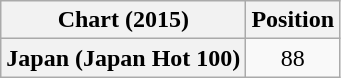<table class="wikitable plainrowheaders" style="text-align:center">
<tr>
<th>Chart (2015)</th>
<th>Position</th>
</tr>
<tr>
<th scope="row">Japan (Japan Hot 100)</th>
<td>88</td>
</tr>
</table>
